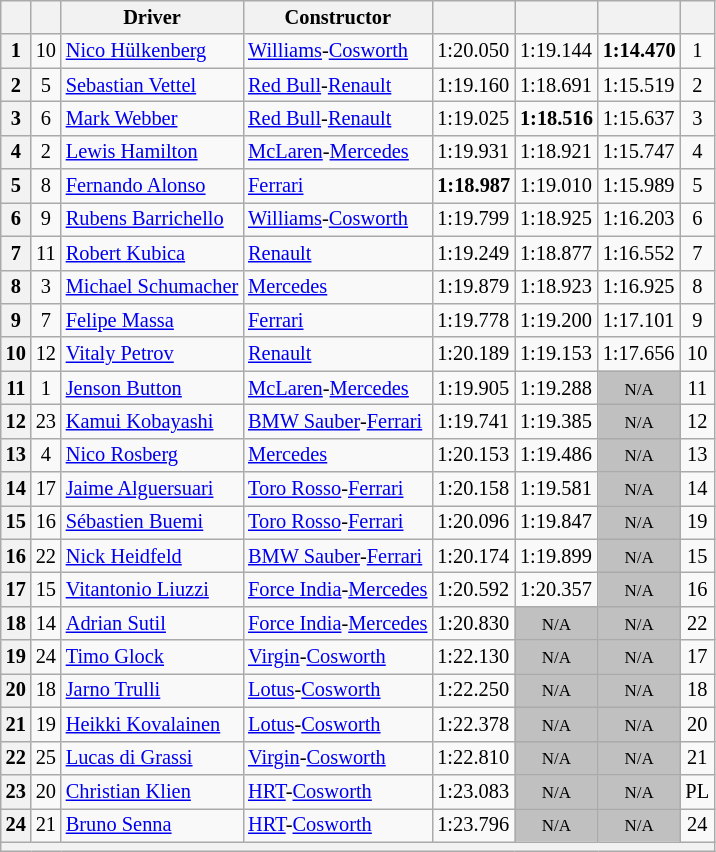<table class="wikitable sortable" style="font-size: 85%">
<tr>
<th scope="col"></th>
<th scope="col"></th>
<th scope="col">Driver</th>
<th scope="col">Constructor</th>
<th scope="col"></th>
<th scope="col"></th>
<th scope="col"></th>
<th scope="col"></th>
</tr>
<tr>
<th scope="row">1</th>
<td align="center">10</td>
<td data-sort-value="HUL"> <a href='#'>Nico Hülkenberg</a></td>
<td><a href='#'>Williams</a>-<a href='#'>Cosworth</a></td>
<td>1:20.050</td>
<td>1:19.144</td>
<td><strong>1:14.470</strong></td>
<td align="center">1</td>
</tr>
<tr>
<th scope="row">2</th>
<td align="center">5</td>
<td data-sort-value="VET"> <a href='#'>Sebastian Vettel</a></td>
<td><a href='#'>Red Bull</a>-<a href='#'>Renault</a></td>
<td>1:19.160</td>
<td>1:18.691</td>
<td>1:15.519</td>
<td align="center">2</td>
</tr>
<tr>
<th scope="row">3</th>
<td align="center">6</td>
<td data-sort-value="WEB"> <a href='#'>Mark Webber</a></td>
<td><a href='#'>Red Bull</a>-<a href='#'>Renault</a></td>
<td>1:19.025</td>
<td><strong>1:18.516</strong></td>
<td>1:15.637</td>
<td align="center">3</td>
</tr>
<tr>
<th scope="row">4</th>
<td align="center">2</td>
<td data-sort-value="HAM"> <a href='#'>Lewis Hamilton</a></td>
<td><a href='#'>McLaren</a>-<a href='#'>Mercedes</a></td>
<td>1:19.931</td>
<td>1:18.921</td>
<td>1:15.747</td>
<td align="center">4</td>
</tr>
<tr>
<th scope="row">5</th>
<td align="center">8</td>
<td data-sort-value="ALO"> <a href='#'>Fernando Alonso</a></td>
<td><a href='#'>Ferrari</a></td>
<td><strong>1:18.987</strong></td>
<td>1:19.010</td>
<td>1:15.989</td>
<td align="center">5</td>
</tr>
<tr>
<th scope="row">6</th>
<td align="center">9</td>
<td data-sort-value="BAR"> <a href='#'>Rubens Barrichello</a></td>
<td><a href='#'>Williams</a>-<a href='#'>Cosworth</a></td>
<td>1:19.799</td>
<td>1:18.925</td>
<td>1:16.203</td>
<td align="center">6</td>
</tr>
<tr>
<th scope="row">7</th>
<td align="center">11</td>
<td data-sort-value="KUB"> <a href='#'>Robert Kubica</a></td>
<td><a href='#'>Renault</a></td>
<td>1:19.249</td>
<td>1:18.877</td>
<td>1:16.552</td>
<td align="center">7</td>
</tr>
<tr>
<th scope="row">8</th>
<td align="center">3</td>
<td data-sort-value="SCH"> <a href='#'>Michael Schumacher</a></td>
<td><a href='#'>Mercedes</a></td>
<td>1:19.879</td>
<td>1:18.923</td>
<td>1:16.925</td>
<td align="center">8</td>
</tr>
<tr>
<th scope="row">9</th>
<td align="center">7</td>
<td data-sort-value="MAS"> <a href='#'>Felipe Massa</a></td>
<td><a href='#'>Ferrari</a></td>
<td>1:19.778</td>
<td>1:19.200</td>
<td>1:17.101</td>
<td align="center">9</td>
</tr>
<tr>
<th scope="row">10</th>
<td align="center">12</td>
<td data-sort-value="PET"> <a href='#'>Vitaly Petrov</a></td>
<td><a href='#'>Renault</a></td>
<td>1:20.189</td>
<td>1:19.153</td>
<td>1:17.656</td>
<td align="center">10</td>
</tr>
<tr>
<th scope="row">11</th>
<td align="center">1</td>
<td data-sort-value="BUT"> <a href='#'>Jenson Button</a></td>
<td><a href='#'>McLaren</a>-<a href='#'>Mercedes</a></td>
<td>1:19.905</td>
<td>1:19.288</td>
<td style="background: silver" align="center" data-sort-value="11"><small>N/A</small></td>
<td align="center">11</td>
</tr>
<tr>
<th scope="row">12</th>
<td align="center">23</td>
<td data-sort-value="KOB"> <a href='#'>Kamui Kobayashi</a></td>
<td><a href='#'>BMW Sauber</a>-<a href='#'>Ferrari</a></td>
<td>1:19.741</td>
<td>1:19.385</td>
<td style="background: silver" align="center" data-sort-value="12"><small>N/A</small></td>
<td align="center">12</td>
</tr>
<tr>
<th scope="row">13</th>
<td align="center">4</td>
<td data-sort-value="ROS"> <a href='#'>Nico Rosberg</a></td>
<td><a href='#'>Mercedes</a></td>
<td>1:20.153</td>
<td>1:19.486</td>
<td style="background: silver" align="center" data-sort-value="13"><small>N/A</small></td>
<td align="center">13</td>
</tr>
<tr>
<th scope="row">14</th>
<td align="center">17</td>
<td data-sort-value="ALG"> <a href='#'>Jaime Alguersuari</a></td>
<td><a href='#'>Toro Rosso</a>-<a href='#'>Ferrari</a></td>
<td>1:20.158</td>
<td>1:19.581</td>
<td style="background: silver" align="center" data-sort-value="14"><small>N/A</small></td>
<td align="center">14</td>
</tr>
<tr>
<th scope="row">15</th>
<td align="center">16</td>
<td data-sort-value="BUE"> <a href='#'>Sébastien Buemi</a></td>
<td><a href='#'>Toro Rosso</a>-<a href='#'>Ferrari</a></td>
<td>1:20.096</td>
<td>1:19.847</td>
<td style="background: silver" align="center" data-sort-value="15"><small>N/A</small></td>
<td align="center">19</td>
</tr>
<tr>
<th scope="row">16</th>
<td align="center">22</td>
<td data-sort-value="HEI"> <a href='#'>Nick Heidfeld</a></td>
<td><a href='#'>BMW Sauber</a>-<a href='#'>Ferrari</a></td>
<td>1:20.174</td>
<td>1:19.899</td>
<td style="background: silver" align="center" data-sort-value="16"><small>N/A</small></td>
<td align="center">15</td>
</tr>
<tr>
<th scope="row">17</th>
<td align="center">15</td>
<td data-sort-value="LIU"> <a href='#'>Vitantonio Liuzzi</a></td>
<td><a href='#'>Force India</a>-<a href='#'>Mercedes</a></td>
<td>1:20.592</td>
<td>1:20.357</td>
<td style="background: silver" align="center" data-sort-value="17"><small>N/A</small></td>
<td align="center">16</td>
</tr>
<tr>
<th scope="row">18</th>
<td align="center">14</td>
<td data-sort-value="SUT"> <a href='#'>Adrian Sutil</a></td>
<td><a href='#'>Force India</a>-<a href='#'>Mercedes</a></td>
<td>1:20.830</td>
<td style="background: silver" align="center" data-sort-value="18"><small>N/A</small></td>
<td style="background: silver" align="center" data-sort-value="18"><small>N/A</small></td>
<td align="center">22</td>
</tr>
<tr>
<th scope="row">19</th>
<td align="center">24</td>
<td data-sort-value="GLO"> <a href='#'>Timo Glock</a></td>
<td><a href='#'>Virgin</a>-<a href='#'>Cosworth</a></td>
<td>1:22.130</td>
<td style="background: silver" align="center" data-sort-value="19"><small>N/A</small></td>
<td style="background: silver" align="center" data-sort-value="19"><small>N/A</small></td>
<td align="center">17</td>
</tr>
<tr>
<th scope="row">20</th>
<td align="center">18</td>
<td data-sort-value="TRU"> <a href='#'>Jarno Trulli</a></td>
<td><a href='#'>Lotus</a>-<a href='#'>Cosworth</a></td>
<td>1:22.250</td>
<td style="background: silver" align="center" data-sort-value="20"><small>N/A</small></td>
<td style="background: silver" align="center" data-sort-value="20"><small>N/A</small></td>
<td align="center">18</td>
</tr>
<tr>
<th scope="row">21</th>
<td align="center">19</td>
<td data-sort-value="KOV"> <a href='#'>Heikki Kovalainen</a></td>
<td><a href='#'>Lotus</a>-<a href='#'>Cosworth</a></td>
<td>1:22.378</td>
<td style="background: silver" align="center" data-sort-value="21"><small>N/A</small></td>
<td style="background: silver" align="center" data-sort-value="21"><small>N/A</small></td>
<td align="center">20</td>
</tr>
<tr>
<th scope="row">22</th>
<td align="center">25</td>
<td data-sort-value="DIG"> <a href='#'>Lucas di Grassi</a></td>
<td><a href='#'>Virgin</a>-<a href='#'>Cosworth</a></td>
<td>1:22.810</td>
<td style="background: silver" align="center" data-sort-value="22"><small>N/A</small></td>
<td style="background: silver" align="center" data-sort-value="22"><small>N/A</small></td>
<td align="center">21</td>
</tr>
<tr>
<th scope="row">23</th>
<td align="center">20</td>
<td data-sort-value="KLI"> <a href='#'>Christian Klien</a></td>
<td><a href='#'>HRT</a>-<a href='#'>Cosworth</a></td>
<td>1:23.083</td>
<td style="background: silver" align="center" data-sort-value="23"><small>N/A</small></td>
<td style="background: silver" align="center" data-sort-value="23"><small>N/A</small></td>
<td align="center">PL</td>
</tr>
<tr>
<th scope="row">24</th>
<td align="center">21</td>
<td data-sort-value="SEN"> <a href='#'>Bruno Senna</a></td>
<td><a href='#'>HRT</a>-<a href='#'>Cosworth</a></td>
<td>1:23.796</td>
<td style="background: silver" align="center" data-sort-value="24"><small>N/A</small></td>
<td style="background: silver" align="center" data-sort-value="24"><small>N/A</small></td>
<td align="center">24</td>
</tr>
<tr class="sortbottom">
<th colspan="8"></th>
</tr>
</table>
